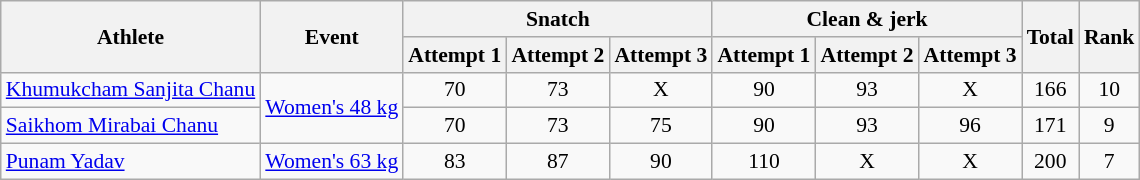<table class="wikitable" style="font-size:90%;">
<tr>
<th rowspan=2>Athlete</th>
<th rowspan=2>Event</th>
<th colspan=3>Snatch</th>
<th colspan=3>Clean & jerk</th>
<th rowspan=2>Total</th>
<th rowspan=2>Rank</th>
</tr>
<tr>
<th>Attempt 1</th>
<th>Attempt 2</th>
<th>Attempt 3</th>
<th>Attempt 1</th>
<th>Attempt 2</th>
<th>Attempt 3</th>
</tr>
<tr>
<td><a href='#'>Khumukcham Sanjita Chanu</a></td>
<td rowspan=2><a href='#'>Women's 48 kg</a></td>
<td style="text-align:center;">70</td>
<td style="text-align:center;">73</td>
<td style="text-align:center;">X</td>
<td style="text-align:center;">90</td>
<td style="text-align:center;">93</td>
<td style="text-align:center;">X</td>
<td style="text-align:center;">166</td>
<td style="text-align:center;">10</td>
</tr>
<tr>
<td><a href='#'>Saikhom Mirabai Chanu</a></td>
<td style="text-align:center;">70</td>
<td style="text-align:center;">73</td>
<td style="text-align:center;">75</td>
<td style="text-align:center;">90</td>
<td style="text-align:center;">93</td>
<td style="text-align:center;">96</td>
<td style="text-align:center;">171</td>
<td style="text-align:center;">9</td>
</tr>
<tr>
<td><a href='#'>Punam Yadav</a></td>
<td><a href='#'>Women's 63 kg</a></td>
<td style="text-align:center;">83</td>
<td style="text-align:center;">87</td>
<td style="text-align:center;">90</td>
<td style="text-align:center;">110</td>
<td style="text-align:center;">X</td>
<td style="text-align:center;">X</td>
<td style="text-align:center;">200</td>
<td style="text-align:center;">7</td>
</tr>
</table>
